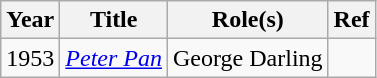<table class="wikitable plainrowheaders sortable">
<tr>
<th scope="col">Year</th>
<th scope="col">Title</th>
<th scope="col">Role(s)</th>
<th scope="col" class="unsortable">Ref</th>
</tr>
<tr>
<td>1953</td>
<td><em><a href='#'>Peter Pan</a></em></td>
<td>George Darling</td>
<td></td>
</tr>
</table>
